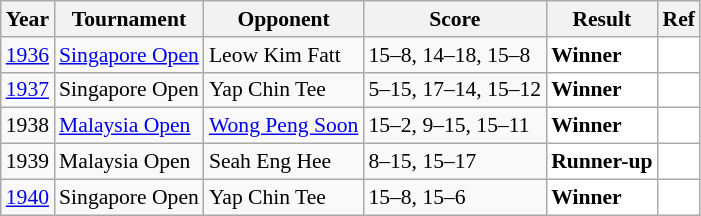<table class="sortable wikitable" style="font-size:90%;">
<tr>
<th>Year</th>
<th>Tournament</th>
<th>Opponent</th>
<th>Score</th>
<th>Result</th>
<th>Ref</th>
</tr>
<tr>
<td align="center"><a href='#'>1936</a></td>
<td><a href='#'>Singapore Open</a></td>
<td> Leow Kim Fatt</td>
<td>15–8, 14–18, 15–8</td>
<td style="text-align:left; background:white"> <strong>Winner</strong></td>
<td style="text-align:center; background:white"></td>
</tr>
<tr>
<td align="center"><a href='#'>1937</a></td>
<td>Singapore Open</td>
<td> Yap Chin Tee</td>
<td>5–15, 17–14, 15–12</td>
<td style="text-align:left; background:white"> <strong>Winner</strong></td>
<td style="text-align:center; background:white"></td>
</tr>
<tr>
<td align="center">1938</td>
<td><a href='#'>Malaysia Open</a></td>
<td> <a href='#'>Wong Peng Soon</a></td>
<td>15–2, 9–15, 15–11</td>
<td style="text-align:left; background:white"> <strong>Winner</strong></td>
<td style="text-align:center; background:white"></td>
</tr>
<tr>
<td align="center">1939</td>
<td>Malaysia Open</td>
<td> Seah Eng Hee</td>
<td>8–15, 15–17</td>
<td style="text-align:left; background:white"> <strong>Runner-up</strong></td>
<td style="text-align:center; background:white"></td>
</tr>
<tr>
<td align="center"><a href='#'>1940</a></td>
<td>Singapore Open</td>
<td> Yap Chin Tee</td>
<td>15–8, 15–6</td>
<td style="text-align:left; background:white"> <strong>Winner</strong></td>
<td style="text-align:center; background:white"></td>
</tr>
</table>
